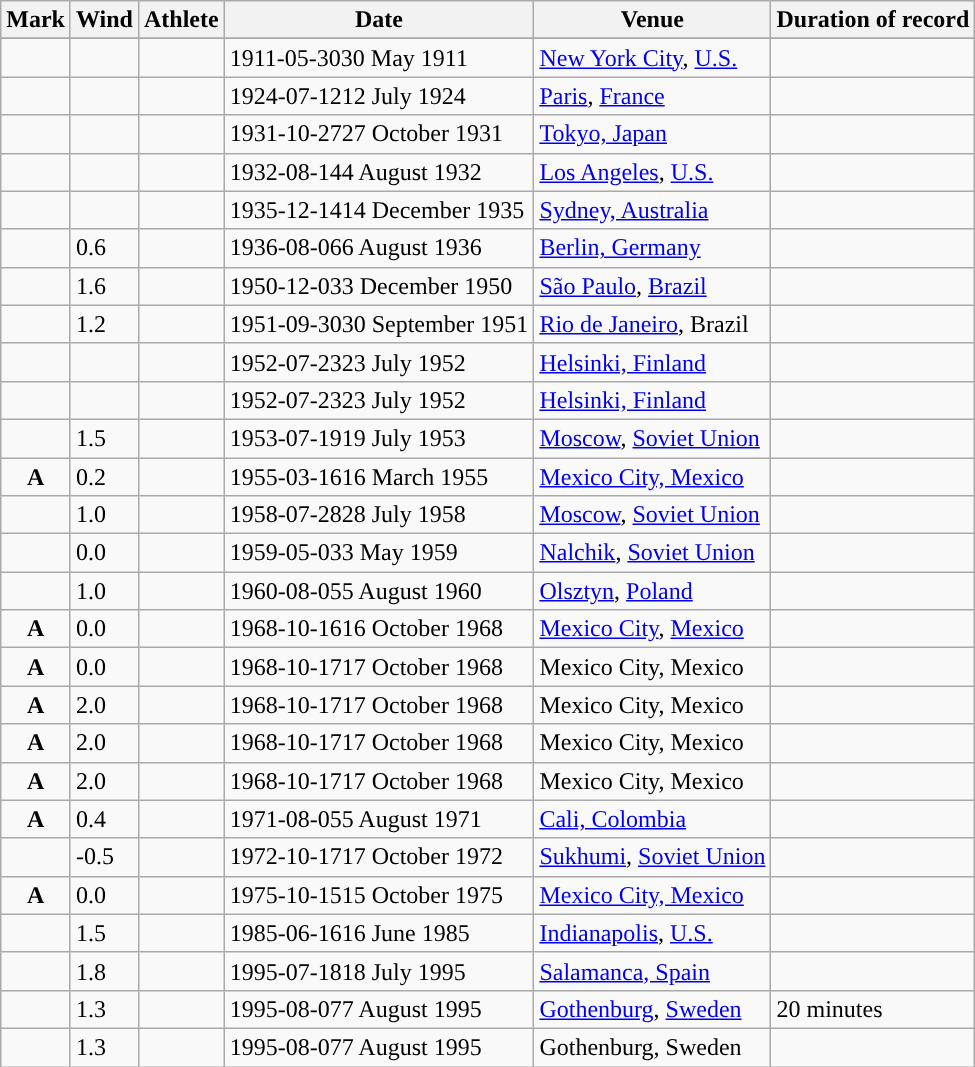<table class="wikitable sortable">
<tr>
<th>Mark</th>
<th>Wind</th>
<th>Athlete</th>
<th>Date</th>
<th>Venue</th>
<th data-sort-type="number">Duration of record</th>
</tr>
<tr valign="top">
</tr>
<tr>
<td align=center><strong></strong></td>
<td></td>
<td></td>
<td><span>1911-05-30</span>30 May 1911</td>
<td><a href='#'>New York City</a>, <a href='#'>U.S.</a></td>
<td></td>
</tr>
<tr>
<td align=center><strong></strong></td>
<td></td>
<td></td>
<td><span>1924-07-12</span>12 July 1924</td>
<td><a href='#'>Paris</a>, <a href='#'>France</a></td>
<td></td>
</tr>
<tr>
<td align=center><strong></strong></td>
<td></td>
<td></td>
<td><span>1931-10-27</span>27 October 1931</td>
<td><a href='#'>Tokyo, Japan</a></td>
<td></td>
</tr>
<tr>
<td align=center><strong></strong></td>
<td></td>
<td></td>
<td><span>1932-08-14</span>4 August 1932</td>
<td><a href='#'>Los Angeles</a>, <a href='#'>U.S.</a></td>
<td></td>
</tr>
<tr>
<td align=center><strong></strong></td>
<td></td>
<td></td>
<td><span>1935-12-14</span>14 December 1935</td>
<td><a href='#'>Sydney, Australia</a></td>
<td></td>
</tr>
<tr>
<td align=center><strong></strong></td>
<td>0.6</td>
<td></td>
<td><span>1936-08-06</span>6 August 1936</td>
<td><a href='#'>Berlin, Germany</a></td>
<td></td>
</tr>
<tr>
<td align=center><strong></strong></td>
<td>1.6</td>
<td></td>
<td><span>1950-12-03</span>3 December 1950</td>
<td><a href='#'>São Paulo</a>, <a href='#'>Brazil</a></td>
<td></td>
</tr>
<tr>
<td align=center><strong></strong></td>
<td>1.2</td>
<td></td>
<td><span>1951-09-30</span>30 September 1951</td>
<td><a href='#'>Rio de Janeiro</a>, Brazil</td>
<td></td>
</tr>
<tr>
<td align=center><strong></strong></td>
<td></td>
<td></td>
<td><span>1952-07-23</span>23 July 1952</td>
<td><a href='#'>Helsinki, Finland</a></td>
<td></td>
</tr>
<tr>
<td align=center><strong></strong></td>
<td></td>
<td></td>
<td><span>1952-07-23</span>23 July 1952</td>
<td><a href='#'>Helsinki, Finland</a></td>
<td></td>
</tr>
<tr>
<td align=center><strong></strong></td>
<td>1.5</td>
<td></td>
<td><span>1953-07-19</span>19 July 1953</td>
<td><a href='#'>Moscow</a>, <a href='#'>Soviet Union</a></td>
<td></td>
</tr>
<tr>
<td align=center><strong> A</strong></td>
<td>0.2</td>
<td></td>
<td><span>1955-03-16</span>16 March 1955</td>
<td><a href='#'>Mexico City, Mexico</a></td>
<td></td>
</tr>
<tr>
<td align=center><strong></strong></td>
<td>1.0</td>
<td></td>
<td><span>1958-07-28</span>28 July 1958</td>
<td><a href='#'>Moscow</a>, <a href='#'>Soviet Union</a></td>
<td></td>
</tr>
<tr>
<td align=center><strong></strong></td>
<td>0.0</td>
<td></td>
<td><span>1959-05-03</span>3 May 1959</td>
<td><a href='#'>Nalchik</a>, <a href='#'>Soviet Union</a></td>
<td></td>
</tr>
<tr>
<td align=center><strong></strong></td>
<td>1.0</td>
<td></td>
<td><span>1960-08-05</span>5 August 1960</td>
<td><a href='#'>Olsztyn</a>, <a href='#'>Poland</a></td>
<td></td>
</tr>
<tr>
<td align=center><strong> A</strong></td>
<td>0.0</td>
<td></td>
<td><span>1968-10-16</span>16 October 1968</td>
<td><a href='#'>Mexico City</a>, <a href='#'>Mexico</a></td>
<td></td>
</tr>
<tr>
<td align=center><strong> A</strong></td>
<td>0.0</td>
<td></td>
<td><span>1968-10-17</span>17 October 1968</td>
<td>Mexico City, Mexico</td>
<td></td>
</tr>
<tr>
<td align=center><strong> A</strong></td>
<td>2.0</td>
<td></td>
<td><span>1968-10-17</span>17 October 1968</td>
<td>Mexico City, Mexico</td>
<td></td>
</tr>
<tr>
<td align=center><strong> A</strong></td>
<td>2.0</td>
<td align=left></td>
<td><span>1968-10-17</span>17 October 1968</td>
<td>Mexico City, Mexico</td>
<td></td>
</tr>
<tr>
<td align=center><strong> A</strong></td>
<td>2.0</td>
<td align=left></td>
<td><span>1968-10-17</span>17 October 1968</td>
<td>Mexico City, Mexico</td>
<td></td>
</tr>
<tr>
<td align=center><strong> A</strong></td>
<td>0.4</td>
<td align=left></td>
<td><span>1971-08-05</span>5 August 1971</td>
<td><a href='#'>Cali, Colombia</a></td>
<td></td>
</tr>
<tr>
<td align=center><strong></strong></td>
<td>-0.5</td>
<td align=left></td>
<td><span>1972-10-17</span>17 October 1972</td>
<td><a href='#'>Sukhumi</a>, <a href='#'>Soviet Union</a></td>
<td></td>
</tr>
<tr>
<td align=center><strong> A</strong></td>
<td>0.0</td>
<td align=left></td>
<td><span>1975-10-15</span>15 October 1975</td>
<td><a href='#'>Mexico City, Mexico</a></td>
<td></td>
</tr>
<tr>
<td align=center><strong></strong></td>
<td>1.5</td>
<td align=left></td>
<td><span>1985-06-16</span>16 June 1985</td>
<td><a href='#'>Indianapolis</a>, <a href='#'>U.S.</a></td>
<td></td>
</tr>
<tr>
<td align=center><strong></strong></td>
<td>1.8</td>
<td align=left></td>
<td><span>1995-07-18</span>18 July 1995</td>
<td><a href='#'>Salamanca, Spain</a></td>
<td></td>
</tr>
<tr>
<td align=center><strong></strong></td>
<td>1.3</td>
<td align=left></td>
<td><span>1995-08-07</span>7 August 1995</td>
<td><a href='#'>Gothenburg</a>, <a href='#'>Sweden</a></td>
<td data-sort-value="0">20 minutes</td>
</tr>
<tr>
<td align=center><strong></strong></td>
<td>1.3</td>
<td align=left></td>
<td><span>1995-08-07</span>7 August 1995</td>
<td>Gothenburg, Sweden</td>
<td></td>
</tr>
</table>
